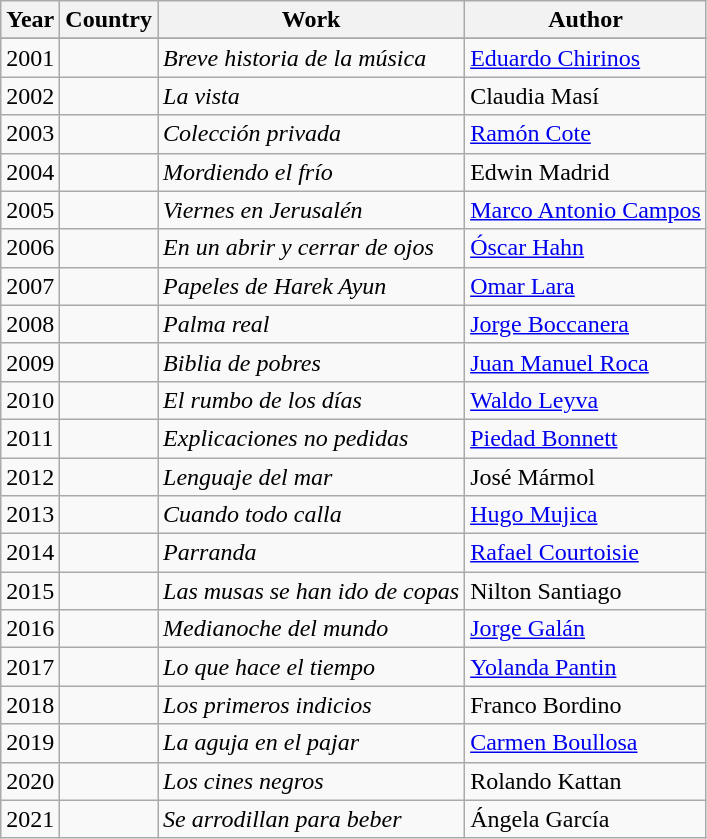<table class="wikitable">
<tr>
<th>Year</th>
<th>Country</th>
<th>Work</th>
<th>Author</th>
</tr>
<tr>
</tr>
<tr>
<td>2001</td>
<td></td>
<td><em>Breve historia de la música</em></td>
<td><a href='#'>Eduardo Chirinos</a></td>
</tr>
<tr>
<td>2002</td>
<td></td>
<td><em>La vista</em></td>
<td>Claudia Masí</td>
</tr>
<tr>
<td>2003</td>
<td></td>
<td><em>Colección privada</em></td>
<td><a href='#'>Ramón Cote</a></td>
</tr>
<tr>
<td>2004</td>
<td></td>
<td><em>Mordiendo el frío</em></td>
<td>Edwin Madrid</td>
</tr>
<tr>
<td>2005</td>
<td></td>
<td><em>Viernes en Jerusalén</em></td>
<td><a href='#'>Marco Antonio Campos</a></td>
</tr>
<tr>
<td>2006</td>
<td></td>
<td><em>En un abrir y cerrar de ojos</em></td>
<td><a href='#'>Óscar Hahn</a></td>
</tr>
<tr>
<td>2007</td>
<td></td>
<td><em>Papeles de Harek Ayun</em></td>
<td><a href='#'>Omar Lara</a></td>
</tr>
<tr>
<td>2008</td>
<td></td>
<td><em>Palma real</em></td>
<td><a href='#'>Jorge Boccanera</a></td>
</tr>
<tr>
<td>2009</td>
<td></td>
<td><em>Biblia de pobres</em></td>
<td><a href='#'>Juan Manuel Roca</a></td>
</tr>
<tr>
<td>2010</td>
<td></td>
<td><em>El rumbo de los días</em></td>
<td><a href='#'>Waldo Leyva</a></td>
</tr>
<tr>
<td>2011</td>
<td></td>
<td><em>Explicaciones no pedidas</em></td>
<td><a href='#'>Piedad Bonnett</a></td>
</tr>
<tr>
<td>2012</td>
<td></td>
<td><em>Lenguaje del mar</em></td>
<td>José Mármol</td>
</tr>
<tr>
<td>2013</td>
<td></td>
<td><em>Cuando todo calla</em></td>
<td><a href='#'>Hugo Mujica</a></td>
</tr>
<tr>
<td>2014</td>
<td></td>
<td><em>Parranda</em></td>
<td><a href='#'>Rafael Courtoisie</a></td>
</tr>
<tr>
<td>2015</td>
<td></td>
<td><em>Las musas se han ido de copas</em></td>
<td>Nilton Santiago</td>
</tr>
<tr>
<td>2016</td>
<td></td>
<td><em>Medianoche del mundo</em></td>
<td><a href='#'>Jorge Galán</a></td>
</tr>
<tr>
<td>2017</td>
<td></td>
<td><em>Lo que hace el tiempo</em></td>
<td><a href='#'>Yolanda Pantin</a></td>
</tr>
<tr>
<td>2018</td>
<td></td>
<td><em>Los primeros indicios</em></td>
<td>Franco Bordino</td>
</tr>
<tr>
<td>2019</td>
<td></td>
<td><em>La aguja en el pajar</em></td>
<td><a href='#'>Carmen Boullosa</a></td>
</tr>
<tr>
<td>2020</td>
<td></td>
<td><em>Los cines negros</em></td>
<td>Rolando Kattan</td>
</tr>
<tr>
<td>2021</td>
<td></td>
<td><em>Se arrodillan para beber</em></td>
<td>Ángela García</td>
</tr>
</table>
